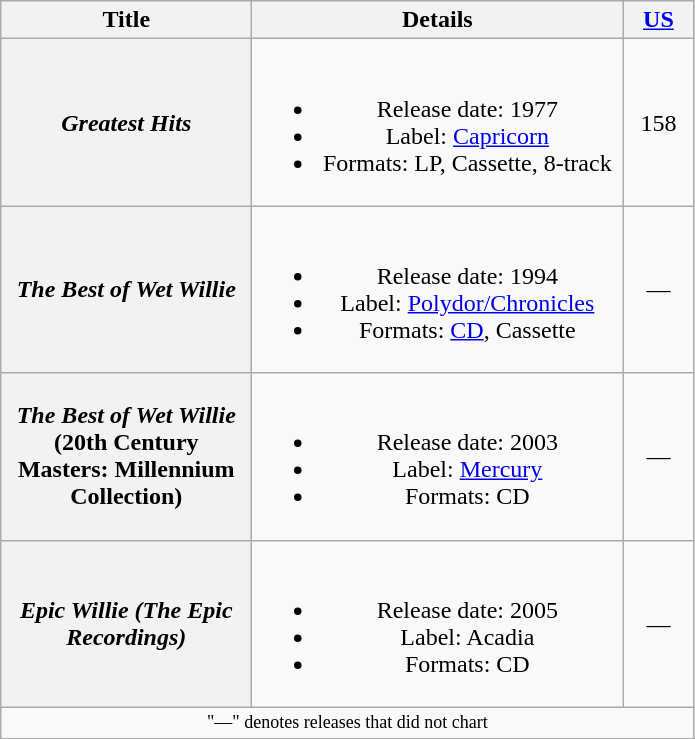<table class="wikitable plainrowheaders" style="text-align:center;">
<tr>
<th rowspan="1" style="width:10em;">Title</th>
<th rowspan="1" style="width:15em;">Details</th>
<th rowspan="1" style="width:40px;"><a href='#'>US</a><br></th>
</tr>
<tr>
<th scope="row"><em>Greatest Hits</em></th>
<td><br><ul><li>Release date: 1977</li><li>Label: <a href='#'>Capricorn</a></li><li>Formats: LP, Cassette, 8-track</li></ul></td>
<td>158</td>
</tr>
<tr>
<th scope="row"><em>The Best of Wet Willie</em></th>
<td><br><ul><li>Release date: 1994</li><li>Label: <a href='#'>Polydor/Chronicles</a></li><li>Formats: <a href='#'>CD</a>, Cassette</li></ul></td>
<td>—</td>
</tr>
<tr>
<th scope="row"><em>The Best of Wet Willie</em> (20th Century Masters: Millennium Collection)</th>
<td><br><ul><li>Release date: 2003</li><li>Label: <a href='#'>Mercury</a></li><li>Formats: CD</li></ul></td>
<td>—</td>
</tr>
<tr>
<th scope="row"><em>Epic Willie (The Epic Recordings)</em></th>
<td><br><ul><li>Release date: 2005</li><li>Label: Acadia</li><li>Formats: CD</li></ul></td>
<td>—</td>
</tr>
<tr>
<td colspan="3" style="font-size:9pt">"—" denotes releases that did not chart</td>
</tr>
<tr>
</tr>
</table>
